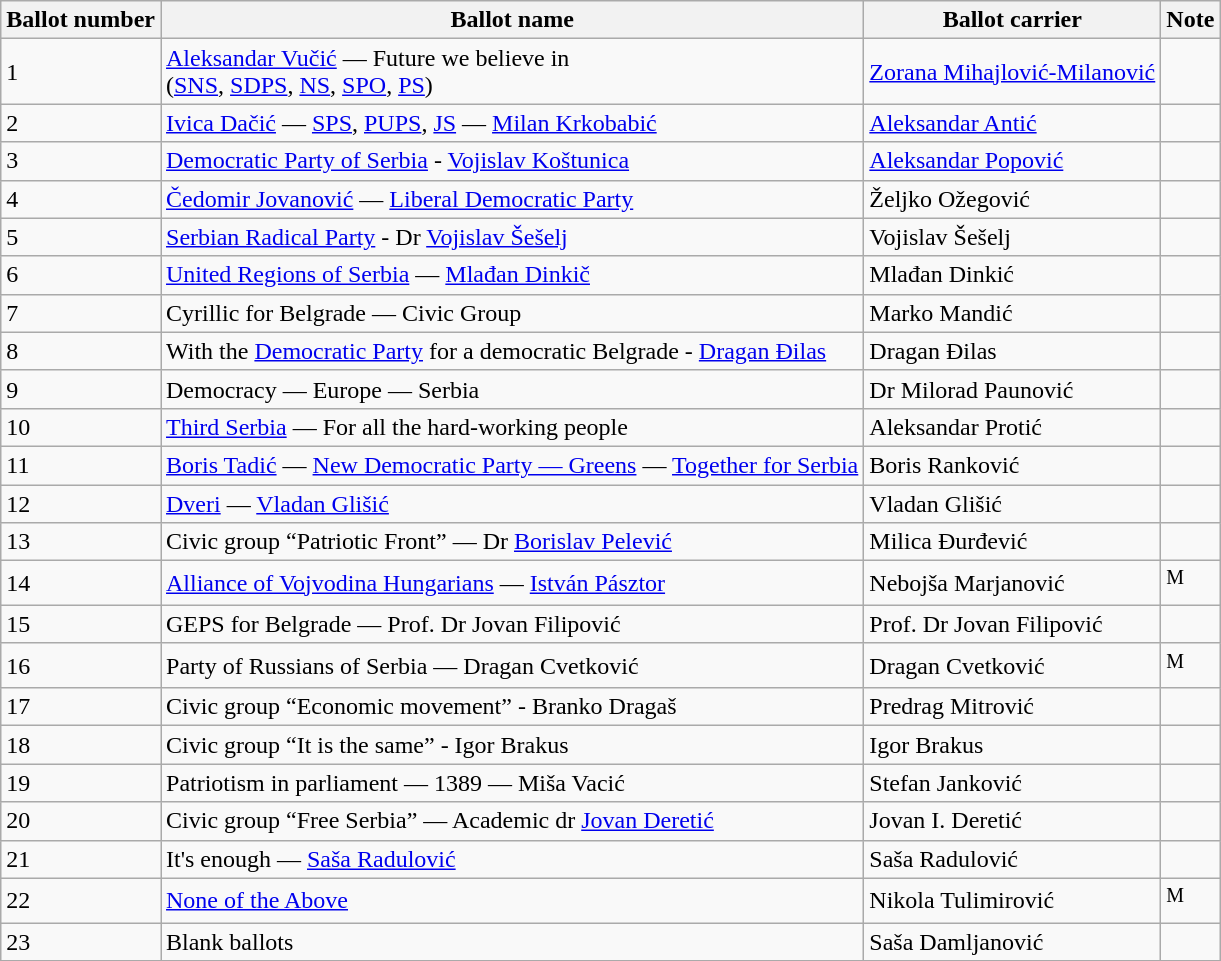<table class="wikitable">
<tr>
<th style="text-align:center;">Ballot number</th>
<th style="text-align:center;">Ballot name</th>
<th style="text-align:center;">Ballot carrier</th>
<th style="text-align:center;">Note</th>
</tr>
<tr>
<td>1</td>
<td><a href='#'>Aleksandar Vučić</a> — Future we believe in<br>(<a href='#'>SNS</a>, <a href='#'>SDPS</a>, <a href='#'>NS</a>, <a href='#'>SPO</a>, <a href='#'>PS</a>)</td>
<td><a href='#'>Zorana Mihajlović-Milanović</a></td>
<td></td>
</tr>
<tr>
<td>2</td>
<td><a href='#'>Ivica Dačić</a> — <a href='#'>SPS</a>, <a href='#'>PUPS</a>, <a href='#'>JS</a> — <a href='#'>Milan Krkobabić</a></td>
<td><a href='#'>Aleksandar Antić</a></td>
<td></td>
</tr>
<tr>
<td>3</td>
<td><a href='#'>Democratic Party of Serbia</a> - <a href='#'>Vojislav Koštunica</a></td>
<td><a href='#'>Aleksandar Popović</a></td>
<td></td>
</tr>
<tr>
<td>4</td>
<td><a href='#'>Čedomir Jovanović</a> — <a href='#'>Liberal Democratic Party</a></td>
<td>Željko Ožegović</td>
<td></td>
</tr>
<tr>
<td>5</td>
<td><a href='#'>Serbian Radical Party</a> - Dr <a href='#'>Vojislav Šešelj</a></td>
<td>Vojislav Šešelj</td>
<td></td>
</tr>
<tr>
<td>6</td>
<td><a href='#'>United Regions of Serbia</a> — <a href='#'>Mlađan Dinkič</a></td>
<td>Mlađan Dinkić</td>
<td></td>
</tr>
<tr>
<td>7</td>
<td>Cyrillic for Belgrade — Civic Group</td>
<td>Marko Mandić</td>
<td></td>
</tr>
<tr>
<td>8</td>
<td>With the <a href='#'>Democratic Party</a> for a democratic Belgrade - <a href='#'>Dragan Đilas</a></td>
<td>Dragan Đilas</td>
<td></td>
</tr>
<tr>
<td>9</td>
<td>Democracy — Europe — Serbia</td>
<td>Dr Milorad Paunović</td>
<td></td>
</tr>
<tr>
<td>10</td>
<td><a href='#'>Third Serbia</a> — For all the hard-working people</td>
<td>Aleksandar Protić</td>
<td></td>
</tr>
<tr>
<td>11</td>
<td><a href='#'>Boris Tadić</a> — <a href='#'>New Democratic Party — Greens</a> — <a href='#'>Together for Serbia</a></td>
<td>Boris Ranković</td>
<td></td>
</tr>
<tr>
<td>12</td>
<td><a href='#'>Dveri</a> — <a href='#'>Vladan Glišić</a></td>
<td>Vladan Glišić</td>
<td></td>
</tr>
<tr>
<td>13</td>
<td>Civic group “Patriotic Front” — Dr <a href='#'>Borislav Pelević</a></td>
<td>Milica Đurđević</td>
<td></td>
</tr>
<tr>
<td>14</td>
<td><a href='#'>Alliance of Vojvodina Hungarians</a> — <a href='#'>István Pásztor</a></td>
<td>Nebojša Marjanović</td>
<td><sup>M</sup></td>
</tr>
<tr>
<td>15</td>
<td>GEPS for Belgrade — Prof. Dr Jovan Filipović</td>
<td>Prof. Dr Jovan Filipović</td>
<td></td>
</tr>
<tr>
<td>16</td>
<td>Party of Russians of Serbia — Dragan Cvetković</td>
<td>Dragan Cvetković</td>
<td><sup>M</sup></td>
</tr>
<tr>
<td>17</td>
<td>Civic group “Economic movement” - Branko Dragaš</td>
<td>Predrag Mitrović</td>
<td></td>
</tr>
<tr>
<td>18</td>
<td>Civic group “It is the same” - Igor Brakus</td>
<td>Igor Brakus</td>
<td></td>
</tr>
<tr>
<td>19</td>
<td>Patriotism in parliament — 1389 — Miša Vacić</td>
<td>Stefan Janković</td>
<td></td>
</tr>
<tr>
<td>20</td>
<td>Civic group “Free Serbia” — Academic dr <a href='#'>Jovan Deretić</a></td>
<td>Jovan I. Deretić</td>
<td></td>
</tr>
<tr>
<td>21</td>
<td>It's enough — <a href='#'>Saša Radulović</a></td>
<td>Saša Radulović</td>
<td></td>
</tr>
<tr>
<td>22</td>
<td><a href='#'>None of the Above</a></td>
<td>Nikola Tulimirović</td>
<td><sup>M</sup></td>
</tr>
<tr>
<td>23</td>
<td>Blank ballots</td>
<td>Saša Damljanović</td>
<td></td>
</tr>
</table>
